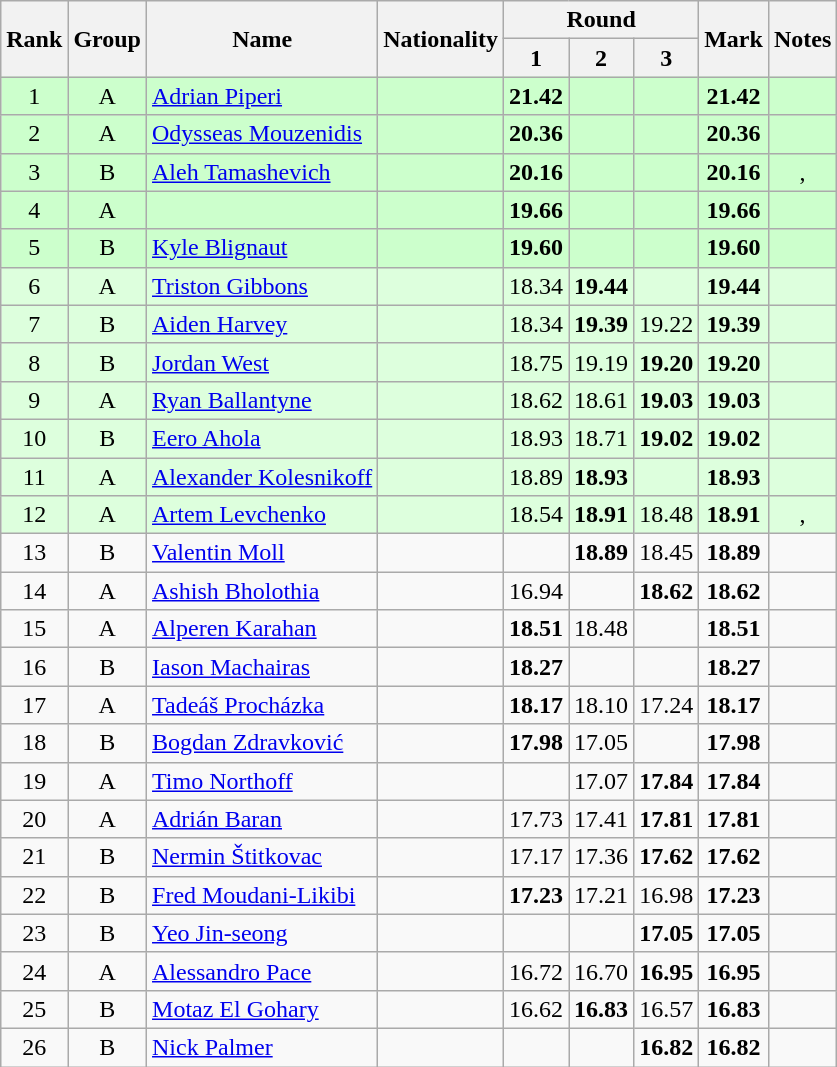<table class="wikitable sortable" style="text-align:center">
<tr>
<th rowspan=2>Rank</th>
<th rowspan=2>Group</th>
<th rowspan=2>Name</th>
<th rowspan=2>Nationality</th>
<th colspan=3>Round</th>
<th rowspan=2>Mark</th>
<th rowspan=2>Notes</th>
</tr>
<tr>
<th>1</th>
<th>2</th>
<th>3</th>
</tr>
<tr bgcolor=ccffcc>
<td>1</td>
<td>A</td>
<td align=left><a href='#'>Adrian Piperi</a></td>
<td align=left></td>
<td><strong>21.42</strong></td>
<td></td>
<td></td>
<td><strong>21.42</strong></td>
<td></td>
</tr>
<tr bgcolor=ccffcc>
<td>2</td>
<td>A</td>
<td align=left><a href='#'>Odysseas Mouzenidis</a></td>
<td align=left></td>
<td><strong>20.36</strong></td>
<td></td>
<td></td>
<td><strong>20.36</strong></td>
<td></td>
</tr>
<tr bgcolor=ccffcc>
<td>3</td>
<td>B</td>
<td align="left"><a href='#'>Aleh Tamashevich</a></td>
<td align="left"></td>
<td><strong>20.16</strong></td>
<td></td>
<td></td>
<td><strong>20.16</strong></td>
<td>, </td>
</tr>
<tr bgcolor="ccffcc">
<td>4</td>
<td>A</td>
<td align="left"></td>
<td align="left"></td>
<td><strong>19.66</strong></td>
<td></td>
<td></td>
<td><strong>19.66</strong></td>
<td></td>
</tr>
<tr bgcolor=ccffcc>
<td>5</td>
<td>B</td>
<td align="left"><a href='#'>Kyle Blignaut</a></td>
<td align="left"></td>
<td><strong>19.60</strong></td>
<td></td>
<td></td>
<td><strong>19.60</strong></td>
<td></td>
</tr>
<tr bgcolor=ddffdd>
<td>6</td>
<td>A</td>
<td align="left"><a href='#'>Triston Gibbons</a></td>
<td align="left"></td>
<td>18.34</td>
<td><strong>19.44</strong></td>
<td></td>
<td><strong>19.44</strong></td>
<td></td>
</tr>
<tr bgcolor=ddffdd>
<td>7</td>
<td>B</td>
<td align="left"><a href='#'>Aiden Harvey</a></td>
<td align="left"></td>
<td>18.34</td>
<td><strong>19.39</strong></td>
<td>19.22</td>
<td><strong>19.39</strong></td>
<td></td>
</tr>
<tr bgcolor=ddffdd>
<td>8</td>
<td>B</td>
<td align="left"><a href='#'>Jordan West</a></td>
<td align="left"></td>
<td>18.75</td>
<td>19.19</td>
<td><strong>19.20</strong></td>
<td><strong>19.20</strong></td>
<td></td>
</tr>
<tr bgcolor=ddffdd>
<td>9</td>
<td>A</td>
<td align="left"><a href='#'>Ryan Ballantyne</a></td>
<td align="left"></td>
<td>18.62</td>
<td>18.61</td>
<td><strong>19.03</strong></td>
<td><strong>19.03</strong></td>
<td></td>
</tr>
<tr bgcolor=ddffdd>
<td>10</td>
<td>B</td>
<td align="left"><a href='#'>Eero Ahola</a></td>
<td align="left"></td>
<td>18.93</td>
<td>18.71</td>
<td><strong>19.02</strong></td>
<td><strong>19.02</strong></td>
<td></td>
</tr>
<tr bgcolor=ddffdd>
<td>11</td>
<td>A</td>
<td align="left"><a href='#'>Alexander Kolesnikoff</a></td>
<td align="left"></td>
<td>18.89</td>
<td><strong>18.93</strong></td>
<td></td>
<td><strong>18.93</strong></td>
<td></td>
</tr>
<tr bgcolor=ddffdd>
<td>12</td>
<td>A</td>
<td align="left"><a href='#'>Artem Levchenko</a></td>
<td align="left"></td>
<td>18.54</td>
<td><strong>18.91</strong></td>
<td>18.48</td>
<td><strong>18.91</strong></td>
<td>, </td>
</tr>
<tr>
<td>13</td>
<td>B</td>
<td align="left"><a href='#'>Valentin Moll</a></td>
<td align="left"></td>
<td></td>
<td><strong>18.89</strong></td>
<td>18.45</td>
<td><strong>18.89</strong></td>
<td></td>
</tr>
<tr>
<td>14</td>
<td>A</td>
<td align="left"><a href='#'>Ashish Bholothia</a></td>
<td align="left"></td>
<td>16.94</td>
<td></td>
<td><strong>18.62</strong></td>
<td><strong>18.62</strong></td>
<td></td>
</tr>
<tr>
<td>15</td>
<td>A</td>
<td align="left"><a href='#'>Alperen Karahan</a></td>
<td align="left"></td>
<td><strong>18.51</strong></td>
<td>18.48</td>
<td></td>
<td><strong>18.51</strong></td>
<td></td>
</tr>
<tr>
<td>16</td>
<td>B</td>
<td align="left"><a href='#'>Iason Machairas</a></td>
<td align="left"></td>
<td><strong>18.27</strong></td>
<td></td>
<td></td>
<td><strong>18.27</strong></td>
<td></td>
</tr>
<tr>
<td>17</td>
<td>A</td>
<td align="left"><a href='#'>Tadeáš Procházka</a></td>
<td align="left"></td>
<td><strong>18.17</strong></td>
<td>18.10</td>
<td>17.24</td>
<td><strong>18.17</strong></td>
<td></td>
</tr>
<tr>
<td>18</td>
<td>B</td>
<td align="left"><a href='#'>Bogdan Zdravković</a></td>
<td align="left"></td>
<td><strong>17.98</strong></td>
<td>17.05</td>
<td></td>
<td><strong>17.98</strong></td>
<td></td>
</tr>
<tr>
<td>19</td>
<td>A</td>
<td align="left"><a href='#'>Timo Northoff</a></td>
<td align="left"></td>
<td></td>
<td>17.07</td>
<td><strong>17.84</strong></td>
<td><strong>17.84</strong></td>
<td></td>
</tr>
<tr>
<td>20</td>
<td>A</td>
<td align="left"><a href='#'>Adrián Baran</a></td>
<td align="left"></td>
<td>17.73</td>
<td>17.41</td>
<td><strong>17.81</strong></td>
<td><strong>17.81</strong></td>
<td></td>
</tr>
<tr>
<td>21</td>
<td>B</td>
<td align="left"><a href='#'>Nermin Štitkovac</a></td>
<td align="left"></td>
<td>17.17</td>
<td>17.36</td>
<td><strong>17.62</strong></td>
<td><strong>17.62</strong></td>
<td></td>
</tr>
<tr>
<td>22</td>
<td>B</td>
<td align="left"><a href='#'>Fred Moudani-Likibi</a></td>
<td align="left"></td>
<td><strong>17.23</strong></td>
<td>17.21</td>
<td>16.98</td>
<td><strong>17.23</strong></td>
<td></td>
</tr>
<tr>
<td>23</td>
<td>B</td>
<td align="left"><a href='#'>Yeo Jin-seong</a></td>
<td align="left"></td>
<td></td>
<td></td>
<td><strong>17.05</strong></td>
<td><strong>17.05</strong></td>
<td></td>
</tr>
<tr>
<td>24</td>
<td>A</td>
<td align="left"><a href='#'>Alessandro Pace</a></td>
<td align="left"></td>
<td>16.72</td>
<td>16.70</td>
<td><strong>16.95</strong></td>
<td><strong>16.95</strong></td>
<td></td>
</tr>
<tr>
<td>25</td>
<td>B</td>
<td align="left"><a href='#'>Motaz El Gohary</a></td>
<td align=left></td>
<td>16.62</td>
<td><strong>16.83</strong></td>
<td>16.57</td>
<td><strong>16.83</strong></td>
<td></td>
</tr>
<tr>
<td>26</td>
<td>B</td>
<td align="left"><a href='#'>Nick Palmer</a></td>
<td align="left"></td>
<td></td>
<td></td>
<td><strong>16.82</strong></td>
<td><strong>16.82</strong></td>
<td></td>
</tr>
</table>
